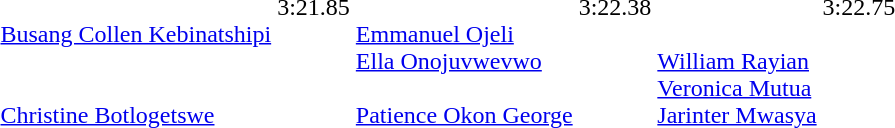<table>
<tr valign="top">
<td></td>
<td><br> <a href='#'>Busang Collen Kebinatshipi</a> <br>  <br>  <br> <a href='#'>Christine Botlogetswe </a></td>
<td>3:21.85</td>
<td><br> <a href='#'>Emmanuel Ojeli</a> <br> <a href='#'>Ella Onojuvwevwo</a> <br>  <br> <a href='#'>Patience Okon George</a> <br></td>
<td>3:22.38</td>
<td><br>  <br> <a href='#'>William Rayian</a> <br> <a href='#'>Veronica Mutua</a> <br> <a href='#'>Jarinter Mwasya</a> <br></td>
<td>3:22.75</td>
</tr>
</table>
